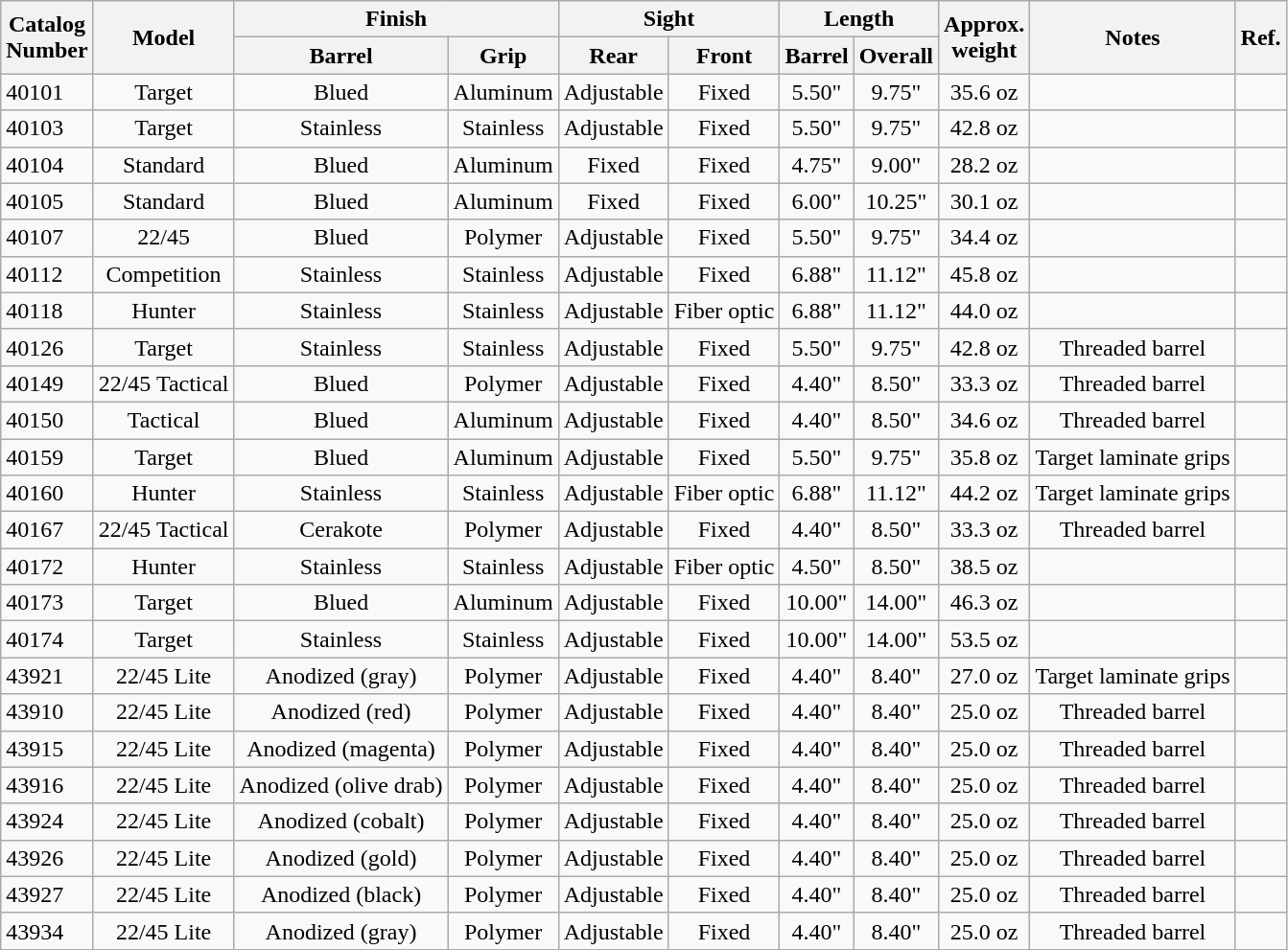<table class="wikitable sortable" align="center">
<tr align="center valign="bottom">
<th rowspan="2">Catalog<br>Number</th>
<th rowspan="2">Model</th>
<th colspan="2">Finish</th>
<th colspan="2">Sight</th>
<th colspan="2">Length</th>
<th rowspan="2">Approx.<br>weight</th>
<th rowspan="2" class=unsortable>Notes</th>
<th rowspan="2" class=unsortable>Ref.</th>
</tr>
<tr align="center valign="bottom">
<th>Barrel</th>
<th>Grip</th>
<th>Rear</th>
<th>Front</th>
<th>Barrel</th>
<th>Overall</th>
</tr>
<tr align="center">
<td align="left">40101</td>
<td>Target</td>
<td>Blued</td>
<td>Aluminum</td>
<td>Adjustable</td>
<td>Fixed</td>
<td>5.50"</td>
<td>9.75"</td>
<td>35.6 oz</td>
<td></td>
<td></td>
</tr>
<tr align="center">
<td align="left">40103</td>
<td>Target</td>
<td>Stainless</td>
<td>Stainless</td>
<td>Adjustable</td>
<td>Fixed</td>
<td>5.50"</td>
<td>9.75"</td>
<td>42.8 oz</td>
<td></td>
<td></td>
</tr>
<tr align="center">
<td align="left">40104</td>
<td>Standard</td>
<td>Blued</td>
<td>Aluminum</td>
<td>Fixed</td>
<td>Fixed</td>
<td>4.75"</td>
<td>9.00"</td>
<td>28.2 oz</td>
<td></td>
<td></td>
</tr>
<tr align="center">
<td align="left">40105</td>
<td>Standard</td>
<td>Blued</td>
<td>Aluminum</td>
<td>Fixed</td>
<td>Fixed</td>
<td>6.00"</td>
<td>10.25"</td>
<td>30.1 oz</td>
<td></td>
<td></td>
</tr>
<tr align="center">
<td align="left">40107</td>
<td>22/45</td>
<td>Blued</td>
<td>Polymer</td>
<td>Adjustable</td>
<td>Fixed</td>
<td>5.50"</td>
<td>9.75"</td>
<td>34.4 oz</td>
<td></td>
<td></td>
</tr>
<tr align="center">
<td align="left">40112</td>
<td>Competition</td>
<td>Stainless</td>
<td>Stainless</td>
<td>Adjustable</td>
<td>Fixed</td>
<td>6.88"</td>
<td>11.12"</td>
<td>45.8 oz</td>
<td></td>
<td></td>
</tr>
<tr align="center">
<td align="left">40118</td>
<td>Hunter</td>
<td>Stainless</td>
<td>Stainless</td>
<td>Adjustable</td>
<td>Fiber optic</td>
<td>6.88"</td>
<td>11.12"</td>
<td>44.0 oz</td>
<td></td>
<td></td>
</tr>
<tr align="center">
<td align="left">40126</td>
<td>Target</td>
<td>Stainless</td>
<td>Stainless</td>
<td>Adjustable</td>
<td>Fixed</td>
<td>5.50"</td>
<td>9.75"</td>
<td>42.8 oz</td>
<td>Threaded barrel</td>
<td></td>
</tr>
<tr align="center">
<td align="left">40149</td>
<td>22/45 Tactical</td>
<td>Blued</td>
<td>Polymer</td>
<td>Adjustable</td>
<td>Fixed</td>
<td>4.40"</td>
<td>8.50"</td>
<td>33.3 oz</td>
<td>Threaded barrel</td>
<td></td>
</tr>
<tr align="center">
<td align="left">40150</td>
<td>Tactical</td>
<td>Blued</td>
<td>Aluminum</td>
<td>Adjustable</td>
<td>Fixed</td>
<td>4.40"</td>
<td>8.50"</td>
<td>34.6 oz</td>
<td>Threaded barrel</td>
<td></td>
</tr>
<tr align="center">
<td align="left">40159</td>
<td>Target</td>
<td>Blued</td>
<td>Aluminum</td>
<td>Adjustable</td>
<td>Fixed</td>
<td>5.50"</td>
<td>9.75"</td>
<td>35.8 oz</td>
<td>Target laminate grips</td>
<td></td>
</tr>
<tr align="center">
<td align="left">40160</td>
<td>Hunter</td>
<td>Stainless</td>
<td>Stainless</td>
<td>Adjustable</td>
<td>Fiber optic</td>
<td>6.88"</td>
<td>11.12"</td>
<td>44.2 oz</td>
<td>Target laminate grips</td>
<td></td>
</tr>
<tr align="center">
<td align="left">40167</td>
<td>22/45 Tactical</td>
<td>Cerakote</td>
<td>Polymer</td>
<td>Adjustable</td>
<td>Fixed</td>
<td>4.40"</td>
<td>8.50"</td>
<td>33.3 oz</td>
<td>Threaded barrel</td>
<td></td>
</tr>
<tr align="center">
<td align="left">40172</td>
<td>Hunter</td>
<td>Stainless</td>
<td>Stainless</td>
<td>Adjustable</td>
<td>Fiber optic</td>
<td>4.50"</td>
<td>8.50"</td>
<td>38.5 oz</td>
<td></td>
<td></td>
</tr>
<tr align="center">
<td align="left">40173</td>
<td>Target</td>
<td>Blued</td>
<td>Aluminum</td>
<td>Adjustable</td>
<td>Fixed</td>
<td>10.00"</td>
<td>14.00"</td>
<td>46.3 oz</td>
<td></td>
<td></td>
</tr>
<tr align="center">
<td align="left">40174</td>
<td>Target</td>
<td>Stainless</td>
<td>Stainless</td>
<td>Adjustable</td>
<td>Fixed</td>
<td>10.00"</td>
<td>14.00"</td>
<td>53.5 oz</td>
<td></td>
<td></td>
</tr>
<tr align="center">
<td align="left">43921</td>
<td>22/45 Lite</td>
<td>Anodized (gray)</td>
<td>Polymer</td>
<td>Adjustable</td>
<td>Fixed</td>
<td>4.40"</td>
<td>8.40"</td>
<td>27.0 oz</td>
<td>Target laminate grips</td>
<td></td>
</tr>
<tr align="center">
<td align="left">43910</td>
<td>22/45 Lite</td>
<td>Anodized (red)</td>
<td>Polymer</td>
<td>Adjustable</td>
<td>Fixed</td>
<td>4.40"</td>
<td>8.40"</td>
<td>25.0 oz</td>
<td>Threaded barrel</td>
<td></td>
</tr>
<tr align="center">
<td align="left">43915</td>
<td>22/45 Lite</td>
<td>Anodized (magenta)</td>
<td>Polymer</td>
<td>Adjustable</td>
<td>Fixed</td>
<td>4.40"</td>
<td>8.40"</td>
<td>25.0 oz</td>
<td>Threaded barrel</td>
<td></td>
</tr>
<tr align="center">
<td align="left">43916</td>
<td>22/45 Lite</td>
<td>Anodized (olive drab)</td>
<td>Polymer</td>
<td>Adjustable</td>
<td>Fixed</td>
<td>4.40"</td>
<td>8.40"</td>
<td>25.0 oz</td>
<td>Threaded barrel</td>
<td></td>
</tr>
<tr align="center">
<td align="left">43924</td>
<td>22/45 Lite</td>
<td>Anodized (cobalt)</td>
<td>Polymer</td>
<td>Adjustable</td>
<td>Fixed</td>
<td>4.40"</td>
<td>8.40"</td>
<td>25.0 oz</td>
<td>Threaded barrel</td>
<td></td>
</tr>
<tr align="center">
<td align="left">43926</td>
<td>22/45 Lite</td>
<td>Anodized (gold)</td>
<td>Polymer</td>
<td>Adjustable</td>
<td>Fixed</td>
<td>4.40"</td>
<td>8.40"</td>
<td>25.0 oz</td>
<td>Threaded barrel</td>
<td></td>
</tr>
<tr align="center">
<td align="left">43927</td>
<td>22/45 Lite</td>
<td>Anodized (black)</td>
<td>Polymer</td>
<td>Adjustable</td>
<td>Fixed</td>
<td>4.40"</td>
<td>8.40"</td>
<td>25.0 oz</td>
<td>Threaded barrel</td>
<td></td>
</tr>
<tr align="center">
<td align="left">43934</td>
<td>22/45 Lite</td>
<td>Anodized (gray)</td>
<td>Polymer</td>
<td>Adjustable</td>
<td>Fixed</td>
<td>4.40"</td>
<td>8.40"</td>
<td>25.0 oz</td>
<td>Threaded barrel</td>
<td></td>
</tr>
</table>
